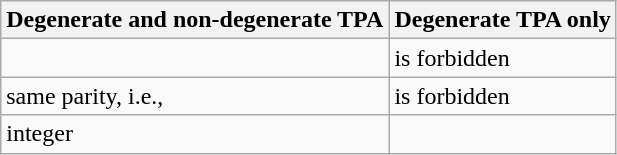<table class="wikitable">
<tr>
<th>Degenerate and non-degenerate TPA</th>
<th>Degenerate TPA only</th>
</tr>
<tr>
<td></td>
<td> is forbidden</td>
</tr>
<tr>
<td>same parity, i.e.,<br></td>
<td> is forbidden</td>
</tr>
<tr>
<td> integer</td>
<td></td>
</tr>
</table>
